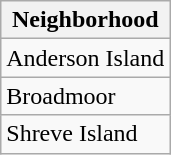<table class="wikitable sortable">
<tr>
<th>Neighborhood</th>
</tr>
<tr>
<td>Anderson Island</td>
</tr>
<tr>
<td>Broadmoor</td>
</tr>
<tr>
<td>Shreve Island</td>
</tr>
</table>
